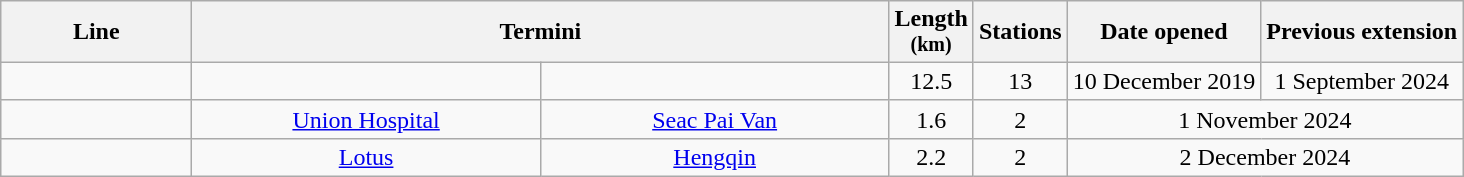<table class="wikitable sortable" style="text-align:center;">
<tr>
<th data-sort-type="text" style="width:120px;">Line</th>
<th colspan="2" class="unsortable" style="width:450px; line-height:1.05">Termini</th>
<th style="line-height:1.05">Length<br><small>(km)</small></th>
<th style="line-height:1.05">Stations</th>
<th>Date opened</th>
<th>Previous extension</th>
</tr>
<tr>
<td></td>
<td style="text-align:center; width:225px; line-height:1.05"></td>
<td style="text-align:center; width:225px; line-height:1.05"></td>
<td>12.5</td>
<td>13</td>
<td>10 December 2019</td>
<td>1 September 2024</td>
</tr>
<tr>
<td></td>
<td><a href='#'>Union Hospital</a></td>
<td><a href='#'>Seac Pai Van</a></td>
<td>1.6</td>
<td>2</td>
<td colspan="2">1 November 2024</td>
</tr>
<tr>
<td><strong></strong></td>
<td style="text-align:center; width:225px; line-height:1.05"><a href='#'>Lotus</a></td>
<td style="text-align:center; width:225px; line-height:1.05"><a href='#'>Hengqin</a></td>
<td>2.2</td>
<td>2</td>
<td colspan="2">2 December 2024</td>
</tr>
</table>
